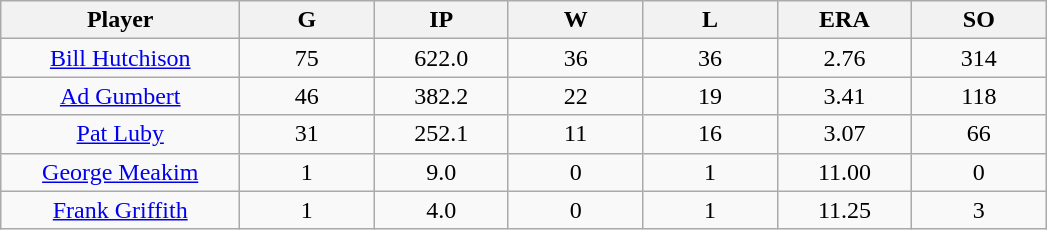<table class="wikitable sortable">
<tr>
<th bgcolor="#DDDDFF" width="16%">Player</th>
<th bgcolor="#DDDDFF" width="9%">G</th>
<th bgcolor="#DDDDFF" width="9%">IP</th>
<th bgcolor="#DDDDFF" width="9%">W</th>
<th bgcolor="#DDDDFF" width="9%">L</th>
<th bgcolor="#DDDDFF" width="9%">ERA</th>
<th bgcolor="#DDDDFF" width="9%">SO</th>
</tr>
<tr align="center">
<td><a href='#'>Bill Hutchison</a></td>
<td>75</td>
<td>622.0</td>
<td>36</td>
<td>36</td>
<td>2.76</td>
<td>314</td>
</tr>
<tr align=center>
<td><a href='#'>Ad Gumbert</a></td>
<td>46</td>
<td>382.2</td>
<td>22</td>
<td>19</td>
<td>3.41</td>
<td>118</td>
</tr>
<tr align=center>
<td><a href='#'>Pat Luby</a></td>
<td>31</td>
<td>252.1</td>
<td>11</td>
<td>16</td>
<td>3.07</td>
<td>66</td>
</tr>
<tr align=center>
<td><a href='#'>George Meakim</a></td>
<td>1</td>
<td>9.0</td>
<td>0</td>
<td>1</td>
<td>11.00</td>
<td>0</td>
</tr>
<tr align=center>
<td><a href='#'>Frank Griffith</a></td>
<td>1</td>
<td>4.0</td>
<td>0</td>
<td>1</td>
<td>11.25</td>
<td>3</td>
</tr>
</table>
